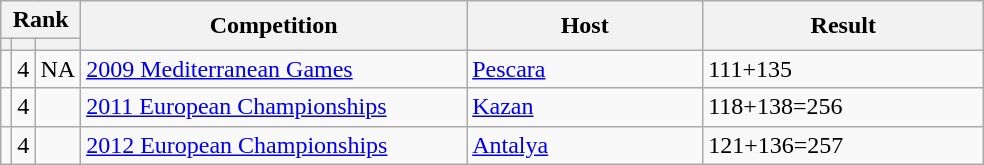<table class="wikitable">
<tr>
<th colspan=3>Rank</th>
<th rowspan=2 width=250>Competition</th>
<th rowspan=2 width=150>Host</th>
<th rowspan=2 width=180>Result</th>
</tr>
<tr>
<th></th>
<th></th>
<th></th>
</tr>
<tr>
<td></td>
<td>4</td>
<td>NA</td>
<td><a href='#'>2009 Mediterranean Games</a></td>
<td> <a href='#'>Pescara</a></td>
<td>111+135</td>
</tr>
<tr>
<td></td>
<td>4</td>
<td></td>
<td><a href='#'>2011 European Championships</a></td>
<td> <a href='#'>Kazan</a></td>
<td>118+138=256</td>
</tr>
<tr>
<td></td>
<td>4</td>
<td></td>
<td><a href='#'>2012 European Championships</a></td>
<td> <a href='#'>Antalya</a></td>
<td>121+136=257</td>
</tr>
</table>
